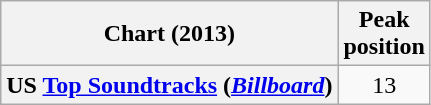<table class="wikitable sortable plainrowheaders" style="text-align:center">
<tr>
<th scope="col">Chart (2013)</th>
<th scope="col">Peak<br>position</th>
</tr>
<tr>
<th scope="row">US <a href='#'>Top Soundtracks</a> (<em><a href='#'>Billboard</a></em>)</th>
<td>13</td>
</tr>
</table>
